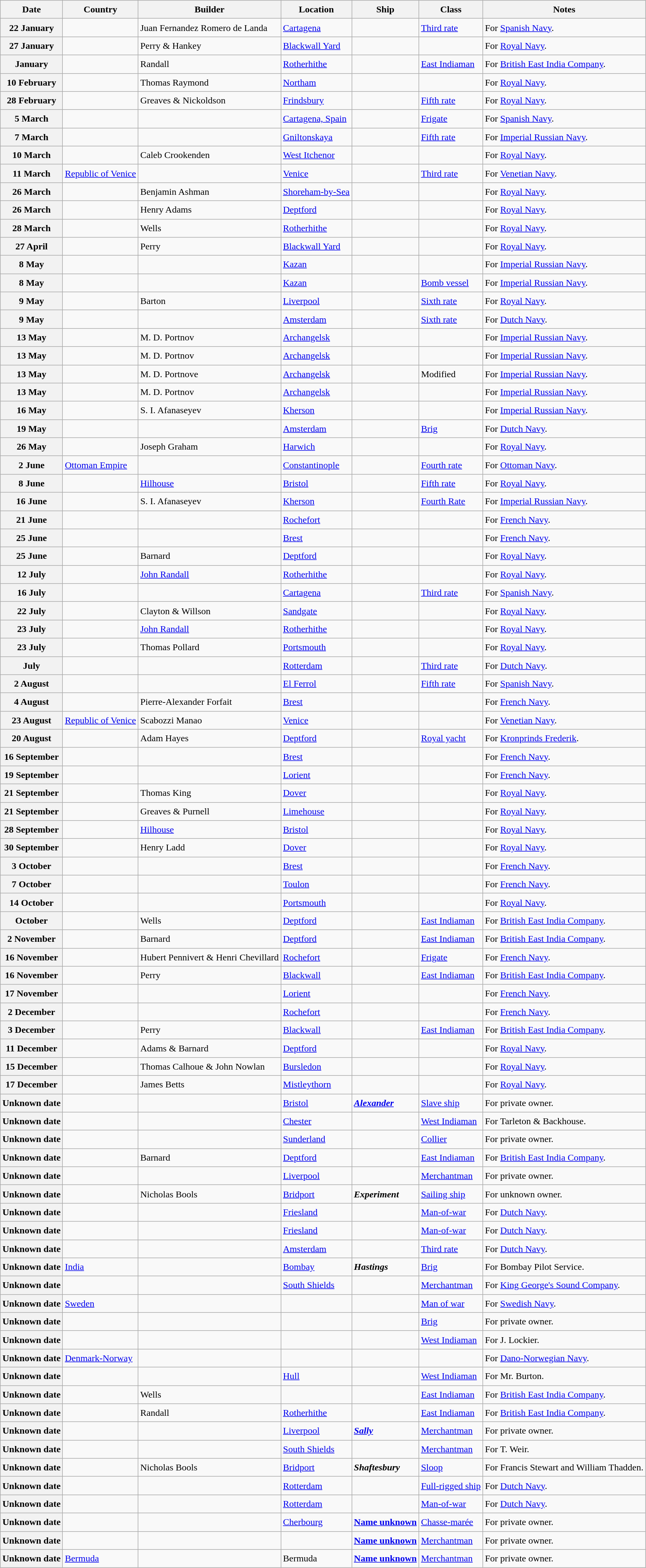<table class="wikitable sortable" style="font-size:1.00em; line-height:1.5em;">
<tr>
<th>Date</th>
<th>Country</th>
<th>Builder</th>
<th>Location</th>
<th>Ship</th>
<th>Class</th>
<th>Notes</th>
</tr>
<tr ---->
<th>22 January</th>
<td></td>
<td>Juan Fernandez Romero de Landa</td>
<td><a href='#'>Cartagena</a></td>
<td><strong></strong></td>
<td><a href='#'>Third rate</a></td>
<td>For <a href='#'>Spanish Navy</a>.</td>
</tr>
<tr ---->
<th>27 January</th>
<td></td>
<td>Perry & Hankey</td>
<td><a href='#'>Blackwall Yard</a></td>
<td><strong></strong></td>
<td></td>
<td>For <a href='#'>Royal Navy</a>.</td>
</tr>
<tr ---->
<th>January</th>
<td></td>
<td>Randall</td>
<td><a href='#'>Rotherhithe</a></td>
<td><strong></strong></td>
<td><a href='#'>East Indiaman</a></td>
<td>For <a href='#'>British East India Company</a>.</td>
</tr>
<tr ---->
<th>10 February</th>
<td></td>
<td>Thomas Raymond</td>
<td><a href='#'>Northam</a></td>
<td><strong></strong></td>
<td></td>
<td>For <a href='#'>Royal Navy</a>.</td>
</tr>
<tr ---->
<th>28 February</th>
<td></td>
<td>Greaves & Nickoldson</td>
<td><a href='#'>Frindsbury</a></td>
<td><strong></strong></td>
<td><a href='#'>Fifth rate</a></td>
<td>For <a href='#'>Royal Navy</a>.</td>
</tr>
<tr ---->
<th>5 March</th>
<td></td>
<td></td>
<td><a href='#'>Cartagena, Spain</a></td>
<td><strong></strong></td>
<td><a href='#'>Frigate</a></td>
<td>For <a href='#'>Spanish Navy</a>.</td>
</tr>
<tr ---->
<th>7 March</th>
<td></td>
<td></td>
<td><a href='#'>Gniltonskaya</a></td>
<td><strong></strong></td>
<td><a href='#'>Fifth rate</a></td>
<td>For <a href='#'>Imperial Russian Navy</a>.</td>
</tr>
<tr ---->
<th>10 March</th>
<td></td>
<td>Caleb Crookenden</td>
<td><a href='#'>West Itchenor</a></td>
<td><strong></strong></td>
<td></td>
<td>For <a href='#'>Royal Navy</a>.</td>
</tr>
<tr ---->
<th>11 March</th>
<td> <a href='#'>Republic of Venice</a></td>
<td></td>
<td><a href='#'>Venice</a></td>
<td><strong></strong></td>
<td><a href='#'>Third rate</a></td>
<td>For <a href='#'>Venetian Navy</a>.</td>
</tr>
<tr ---->
<th>26 March</th>
<td></td>
<td>Benjamin Ashman</td>
<td><a href='#'>Shoreham-by-Sea</a></td>
<td><strong></strong></td>
<td></td>
<td>For <a href='#'>Royal Navy</a>.</td>
</tr>
<tr ---->
<th>26 March</th>
<td></td>
<td>Henry Adams</td>
<td><a href='#'>Deptford</a></td>
<td><strong></strong></td>
<td></td>
<td>For <a href='#'>Royal Navy</a>.</td>
</tr>
<tr ---->
<th>28 March</th>
<td></td>
<td>Wells</td>
<td><a href='#'>Rotherhithe</a></td>
<td><strong></strong></td>
<td></td>
<td>For <a href='#'>Royal Navy</a>.</td>
</tr>
<tr ---->
<th>27 April</th>
<td></td>
<td>Perry</td>
<td><a href='#'>Blackwall Yard</a></td>
<td><strong></strong></td>
<td></td>
<td>For <a href='#'>Royal Navy</a>.</td>
</tr>
<tr ---->
<th>8 May</th>
<td></td>
<td></td>
<td><a href='#'>Kazan</a></td>
<td><strong></strong></td>
<td></td>
<td>For <a href='#'>Imperial Russian Navy</a>.</td>
</tr>
<tr ---->
<th>8 May</th>
<td></td>
<td></td>
<td><a href='#'>Kazan</a></td>
<td><strong></strong></td>
<td><a href='#'>Bomb vessel</a></td>
<td>For <a href='#'>Imperial Russian Navy</a>.</td>
</tr>
<tr ---->
<th>9 May</th>
<td></td>
<td>Barton</td>
<td><a href='#'>Liverpool</a></td>
<td><strong></strong></td>
<td><a href='#'>Sixth rate</a></td>
<td>For <a href='#'>Royal Navy</a>.</td>
</tr>
<tr ---->
<th>9 May</th>
<td></td>
<td></td>
<td><a href='#'>Amsterdam</a></td>
<td><strong></strong></td>
<td><a href='#'>Sixth rate</a></td>
<td>For <a href='#'>Dutch Navy</a>.</td>
</tr>
<tr ---->
<th>13 May</th>
<td></td>
<td>M. D. Portnov</td>
<td><a href='#'>Archangelsk</a></td>
<td><strong></strong></td>
<td></td>
<td>For <a href='#'>Imperial Russian Navy</a>.</td>
</tr>
<tr ---->
<th>13 May</th>
<td></td>
<td>M. D. Portnov</td>
<td><a href='#'>Archangelsk</a></td>
<td><strong></strong></td>
<td></td>
<td>For <a href='#'>Imperial Russian Navy</a>.</td>
</tr>
<tr ---->
<th>13 May</th>
<td></td>
<td>M. D. Portnove</td>
<td><a href='#'>Archangelsk</a></td>
<td><strong></strong></td>
<td>Modified </td>
<td>For <a href='#'>Imperial Russian Navy</a>.</td>
</tr>
<tr ---->
<th>13 May</th>
<td></td>
<td>M. D. Portnov</td>
<td><a href='#'>Archangelsk</a></td>
<td><strong></strong></td>
<td></td>
<td>For <a href='#'>Imperial Russian Navy</a>.</td>
</tr>
<tr ---->
<th>16 May</th>
<td></td>
<td>S. I. Afanaseyev</td>
<td><a href='#'>Kherson</a></td>
<td><strong></strong></td>
<td></td>
<td>For <a href='#'>Imperial Russian Navy</a>.</td>
</tr>
<tr ---->
<th>19 May</th>
<td></td>
<td></td>
<td><a href='#'>Amsterdam</a></td>
<td><strong></strong></td>
<td><a href='#'>Brig</a></td>
<td>For <a href='#'>Dutch Navy</a>.</td>
</tr>
<tr ---->
<th>26 May</th>
<td></td>
<td>Joseph Graham</td>
<td><a href='#'>Harwich</a></td>
<td><strong></strong></td>
<td></td>
<td>For <a href='#'>Royal Navy</a>.</td>
</tr>
<tr ---->
<th>2 June</th>
<td> <a href='#'>Ottoman Empire</a></td>
<td></td>
<td><a href='#'>Constantinople</a></td>
<td><strong></strong></td>
<td><a href='#'>Fourth rate</a></td>
<td>For <a href='#'>Ottoman Navy</a>.</td>
</tr>
<tr ---->
<th>8 June</th>
<td></td>
<td><a href='#'>Hilhouse</a></td>
<td><a href='#'>Bristol</a></td>
<td><strong></strong></td>
<td><a href='#'>Fifth rate</a></td>
<td>For <a href='#'>Royal Navy</a>.</td>
</tr>
<tr ---->
<th>16 June</th>
<td></td>
<td>S. I. Afanaseyev</td>
<td><a href='#'>Kherson</a></td>
<td><strong></strong></td>
<td><a href='#'>Fourth Rate</a></td>
<td>For <a href='#'>Imperial Russian Navy</a>.</td>
</tr>
<tr ---->
<th>21 June</th>
<td></td>
<td></td>
<td><a href='#'>Rochefort</a></td>
<td><strong></strong></td>
<td></td>
<td>For <a href='#'>French Navy</a>.</td>
</tr>
<tr ---->
<th>25 June</th>
<td></td>
<td></td>
<td><a href='#'>Brest</a></td>
<td><strong></strong></td>
<td></td>
<td>For <a href='#'>French Navy</a>.</td>
</tr>
<tr ---->
<th>25 June</th>
<td></td>
<td>Barnard</td>
<td><a href='#'>Deptford</a></td>
<td><strong></strong></td>
<td></td>
<td>For <a href='#'>Royal Navy</a>.</td>
</tr>
<tr ---->
<th>12 July</th>
<td></td>
<td><a href='#'>John Randall</a></td>
<td><a href='#'>Rotherhithe</a></td>
<td><strong></strong></td>
<td></td>
<td>For <a href='#'>Royal Navy</a>.</td>
</tr>
<tr ---->
<th>16 July</th>
<td></td>
<td></td>
<td><a href='#'>Cartagena</a></td>
<td><strong></strong></td>
<td><a href='#'>Third rate</a></td>
<td>For <a href='#'>Spanish Navy</a>.</td>
</tr>
<tr ---->
<th>22 July</th>
<td></td>
<td>Clayton & Willson</td>
<td><a href='#'>Sandgate</a></td>
<td><strong></strong></td>
<td></td>
<td>For <a href='#'>Royal Navy</a>.</td>
</tr>
<tr ---->
<th>23 July</th>
<td></td>
<td><a href='#'>John Randall</a></td>
<td><a href='#'>Rotherhithe</a></td>
<td><strong></strong></td>
<td></td>
<td>For <a href='#'>Royal Navy</a>.</td>
</tr>
<tr ---->
<th>23 July</th>
<td></td>
<td>Thomas Pollard</td>
<td><a href='#'>Portsmouth</a></td>
<td><strong></strong></td>
<td></td>
<td>For <a href='#'>Royal Navy</a>.</td>
</tr>
<tr ---->
<th>July</th>
<td></td>
<td></td>
<td><a href='#'>Rotterdam</a></td>
<td><strong></strong></td>
<td><a href='#'>Third rate</a></td>
<td>For <a href='#'>Dutch Navy</a>.</td>
</tr>
<tr ---->
<th>2 August</th>
<td></td>
<td></td>
<td><a href='#'>El Ferrol</a></td>
<td><strong></strong></td>
<td><a href='#'>Fifth rate</a></td>
<td>For <a href='#'>Spanish Navy</a>.</td>
</tr>
<tr ---->
<th>4 August</th>
<td></td>
<td>Pierre-Alexander Forfait</td>
<td><a href='#'>Brest</a></td>
<td><strong></strong></td>
<td></td>
<td>For <a href='#'>French Navy</a>.</td>
</tr>
<tr ---->
<th>23 August</th>
<td> <a href='#'>Republic of Venice</a></td>
<td>Scabozzi Manao</td>
<td><a href='#'>Venice</a></td>
<td><strong></strong></td>
<td></td>
<td>For <a href='#'>Venetian Navy</a>.</td>
</tr>
<tr ---->
<th>20 August</th>
<td></td>
<td>Adam Hayes</td>
<td><a href='#'>Deptford</a></td>
<td><strong></strong></td>
<td><a href='#'>Royal yacht</a></td>
<td>For <a href='#'>Kronprinds Frederik</a>.</td>
</tr>
<tr ---->
<th>16 September</th>
<td></td>
<td></td>
<td><a href='#'>Brest</a></td>
<td><strong></strong></td>
<td></td>
<td>For <a href='#'>French Navy</a>.</td>
</tr>
<tr ---->
<th>19 September</th>
<td></td>
<td></td>
<td><a href='#'>Lorient</a></td>
<td><strong></strong></td>
<td></td>
<td>For <a href='#'>French Navy</a>.</td>
</tr>
<tr ---->
<th>21 September</th>
<td></td>
<td>Thomas King</td>
<td><a href='#'>Dover</a></td>
<td><strong></strong></td>
<td></td>
<td>For <a href='#'>Royal Navy</a>.</td>
</tr>
<tr ---->
<th>21 September</th>
<td></td>
<td>Greaves & Purnell</td>
<td><a href='#'>Limehouse</a></td>
<td><strong></strong></td>
<td></td>
<td>For <a href='#'>Royal Navy</a>.</td>
</tr>
<tr ---->
<th>28 September</th>
<td></td>
<td><a href='#'>Hilhouse</a></td>
<td><a href='#'>Bristol</a></td>
<td><strong></strong></td>
<td></td>
<td>For <a href='#'>Royal Navy</a>.</td>
</tr>
<tr ---->
<th>30 September</th>
<td></td>
<td>Henry Ladd</td>
<td><a href='#'>Dover</a></td>
<td><strong></strong></td>
<td></td>
<td>For <a href='#'>Royal Navy</a>.</td>
</tr>
<tr ---->
<th>3 October</th>
<td></td>
<td></td>
<td><a href='#'>Brest</a></td>
<td><strong></strong></td>
<td></td>
<td>For <a href='#'>French Navy</a>.</td>
</tr>
<tr ---->
<th>7 October</th>
<td></td>
<td></td>
<td><a href='#'>Toulon</a></td>
<td><strong></strong></td>
<td></td>
<td>For <a href='#'>French Navy</a>.</td>
</tr>
<tr ---->
<th>14 October</th>
<td></td>
<td></td>
<td><a href='#'>Portsmouth</a></td>
<td><strong></strong></td>
<td></td>
<td>For <a href='#'>Royal Navy</a>.</td>
</tr>
<tr ---->
<th>October</th>
<td></td>
<td>Wells</td>
<td><a href='#'>Deptford</a></td>
<td><strong></strong></td>
<td><a href='#'>East Indiaman</a></td>
<td>For <a href='#'>British East India Company</a>.</td>
</tr>
<tr ---->
<th>2 November</th>
<td></td>
<td>Barnard</td>
<td><a href='#'>Deptford</a></td>
<td><strong></strong></td>
<td><a href='#'>East Indiaman</a></td>
<td>For <a href='#'>British East India Company</a>.</td>
</tr>
<tr ---->
<th>16 November</th>
<td></td>
<td>Hubert Pennivert & Henri Chevillard</td>
<td><a href='#'>Rochefort</a></td>
<td><strong></strong></td>
<td><a href='#'>Frigate</a></td>
<td>For <a href='#'>French Navy</a>.</td>
</tr>
<tr ---->
<th>16 November</th>
<td></td>
<td>Perry</td>
<td><a href='#'>Blackwall</a></td>
<td><strong></strong></td>
<td><a href='#'>East Indiaman</a></td>
<td>For <a href='#'>British East India Company</a>.</td>
</tr>
<tr ---->
<th>17 November</th>
<td></td>
<td></td>
<td><a href='#'>Lorient</a></td>
<td><strong></strong></td>
<td></td>
<td>For <a href='#'>French Navy</a>.</td>
</tr>
<tr ---->
<th>2 December</th>
<td></td>
<td></td>
<td><a href='#'>Rochefort</a></td>
<td><strong></strong></td>
<td></td>
<td>For <a href='#'>French Navy</a>.</td>
</tr>
<tr ---->
<th>3 December</th>
<td></td>
<td>Perry</td>
<td><a href='#'>Blackwall</a></td>
<td><strong></strong></td>
<td><a href='#'>East Indiaman</a></td>
<td>For <a href='#'>British East India Company</a>.</td>
</tr>
<tr ---->
<th>11 December</th>
<td></td>
<td>Adams & Barnard</td>
<td><a href='#'>Deptford</a></td>
<td><strong></strong></td>
<td></td>
<td>For <a href='#'>Royal Navy</a>.</td>
</tr>
<tr ---->
<th>15 December</th>
<td></td>
<td>Thomas Calhoue & John Nowlan</td>
<td><a href='#'>Bursledon</a></td>
<td><strong></strong></td>
<td></td>
<td>For <a href='#'>Royal Navy</a>.</td>
</tr>
<tr ---->
<th>17 December</th>
<td></td>
<td>James Betts</td>
<td><a href='#'>Mistleythorn</a></td>
<td><strong></strong></td>
<td></td>
<td>For <a href='#'>Royal Navy</a>.</td>
</tr>
<tr ---->
<th>Unknown date</th>
<td></td>
<td></td>
<td><a href='#'>Bristol</a></td>
<td><strong><a href='#'><em>Alexander</em></a></strong></td>
<td><a href='#'>Slave ship</a></td>
<td>For private owner.</td>
</tr>
<tr ---->
<th>Unknown date</th>
<td></td>
<td></td>
<td><a href='#'>Chester</a></td>
<td><strong></strong></td>
<td><a href='#'>West Indiaman</a></td>
<td>For Tarleton & Backhouse.</td>
</tr>
<tr ---->
<th>Unknown date</th>
<td></td>
<td></td>
<td><a href='#'>Sunderland</a></td>
<td><strong></strong></td>
<td><a href='#'>Collier</a></td>
<td>For private owner.</td>
</tr>
<tr ---->
<th>Unknown date</th>
<td></td>
<td>Barnard</td>
<td><a href='#'>Deptford</a></td>
<td><strong></strong></td>
<td><a href='#'>East Indiaman</a></td>
<td>For <a href='#'>British East India Company</a>.</td>
</tr>
<tr ---->
<th>Unknown date</th>
<td></td>
<td></td>
<td><a href='#'>Liverpool</a></td>
<td><strong></strong></td>
<td><a href='#'>Merchantman</a></td>
<td>For private owner.</td>
</tr>
<tr ---->
<th>Unknown date</th>
<td></td>
<td>Nicholas Bools</td>
<td><a href='#'>Bridport</a></td>
<td><strong><em>Experiment</em></strong></td>
<td><a href='#'>Sailing ship</a></td>
<td>For unknown owner.</td>
</tr>
<tr ---->
<th>Unknown date</th>
<td></td>
<td></td>
<td><a href='#'>Friesland</a></td>
<td><strong></strong></td>
<td><a href='#'>Man-of-war</a></td>
<td>For <a href='#'>Dutch Navy</a>.</td>
</tr>
<tr ---->
<th>Unknown date</th>
<td></td>
<td></td>
<td><a href='#'>Friesland</a></td>
<td><strong></strong></td>
<td><a href='#'>Man-of-war</a></td>
<td>For <a href='#'>Dutch Navy</a>.</td>
</tr>
<tr ---->
<th>Unknown date</th>
<td></td>
<td></td>
<td><a href='#'>Amsterdam</a></td>
<td><strong></strong></td>
<td><a href='#'>Third rate</a></td>
<td>For <a href='#'>Dutch Navy</a>.</td>
</tr>
<tr ---->
<th>Unknown date</th>
<td> <a href='#'>India</a></td>
<td></td>
<td><a href='#'>Bombay</a></td>
<td><strong><em>Hastings</em></strong></td>
<td><a href='#'>Brig</a></td>
<td>For Bombay Pilot Service.</td>
</tr>
<tr ---->
<th>Unknown date</th>
<td></td>
<td></td>
<td><a href='#'>South Shields</a></td>
<td><strong></strong></td>
<td><a href='#'>Merchantman</a></td>
<td>For <a href='#'>King George's Sound Company</a>.</td>
</tr>
<tr ---->
<th>Unknown date</th>
<td> <a href='#'>Sweden</a></td>
<td></td>
<td></td>
<td><strong></strong></td>
<td><a href='#'>Man of war</a></td>
<td>For <a href='#'>Swedish Navy</a>.</td>
</tr>
<tr ---->
<th>Unknown date</th>
<td></td>
<td></td>
<td></td>
<td><strong></strong></td>
<td><a href='#'>Brig</a></td>
<td>For private owner.</td>
</tr>
<tr ---->
<th>Unknown date</th>
<td></td>
<td></td>
<td></td>
<td><strong></strong></td>
<td><a href='#'>West Indiaman</a></td>
<td>For J. Lockier.</td>
</tr>
<tr ---->
<th>Unknown date</th>
<td>  <a href='#'>Denmark-Norway</a></td>
<td></td>
<td></td>
<td><strong></strong></td>
<td></td>
<td>For <a href='#'>Dano-Norwegian Navy</a>.</td>
</tr>
<tr ---->
<th>Unknown date</th>
<td></td>
<td></td>
<td><a href='#'>Hull</a></td>
<td><strong></strong></td>
<td><a href='#'>West Indiaman</a></td>
<td>For Mr. Burton.</td>
</tr>
<tr ---->
<th>Unknown date</th>
<td></td>
<td>Wells</td>
<td></td>
<td><strong></strong></td>
<td><a href='#'>East Indiaman</a></td>
<td>For <a href='#'>British East India Company</a>.</td>
</tr>
<tr ---->
<th>Unknown date</th>
<td></td>
<td>Randall</td>
<td><a href='#'>Rotherhithe</a></td>
<td><strong></strong></td>
<td><a href='#'>East Indiaman</a></td>
<td>For <a href='#'>British East India Company</a>.</td>
</tr>
<tr ---->
<th>Unknown date</th>
<td></td>
<td></td>
<td><a href='#'>Liverpool</a></td>
<td><strong><a href='#'><em>Sally</em></a></strong></td>
<td><a href='#'>Merchantman</a></td>
<td>For private owner.</td>
</tr>
<tr ---->
<th>Unknown date</th>
<td></td>
<td></td>
<td><a href='#'>South Shields</a></td>
<td><strong></strong></td>
<td><a href='#'>Merchantman</a></td>
<td>For T. Weir.</td>
</tr>
<tr ---->
<th>Unknown date</th>
<td></td>
<td>Nicholas Bools</td>
<td><a href='#'>Bridport</a></td>
<td><strong><em>Shaftesbury</em></strong></td>
<td><a href='#'>Sloop</a></td>
<td>For Francis Stewart and William Thadden.</td>
</tr>
<tr ---->
<th>Unknown date</th>
<td></td>
<td></td>
<td><a href='#'>Rotterdam</a></td>
<td><strong></strong></td>
<td><a href='#'>Full-rigged ship</a></td>
<td>For <a href='#'>Dutch Navy</a>.</td>
</tr>
<tr ---->
<th>Unknown date</th>
<td></td>
<td></td>
<td><a href='#'>Rotterdam</a></td>
<td><strong></strong></td>
<td><a href='#'>Man-of-war</a></td>
<td>For <a href='#'>Dutch Navy</a>.</td>
</tr>
<tr ---->
<th>Unknown date</th>
<td></td>
<td></td>
<td><a href='#'>Cherbourg</a></td>
<td><strong><a href='#'>Name unknown</a></strong></td>
<td><a href='#'>Chasse-marée</a></td>
<td>For private owner.</td>
</tr>
<tr ---->
<th>Unknown date</th>
<td></td>
<td></td>
<td></td>
<td><strong><a href='#'>Name unknown</a></strong></td>
<td><a href='#'>Merchantman</a></td>
<td>For private owner.</td>
</tr>
<tr ---->
<th>Unknown date</th>
<td> <a href='#'>Bermuda</a></td>
<td></td>
<td>Bermuda</td>
<td><strong><a href='#'>Name unknown</a></strong></td>
<td><a href='#'>Merchantman</a></td>
<td>For private owner.</td>
</tr>
</table>
